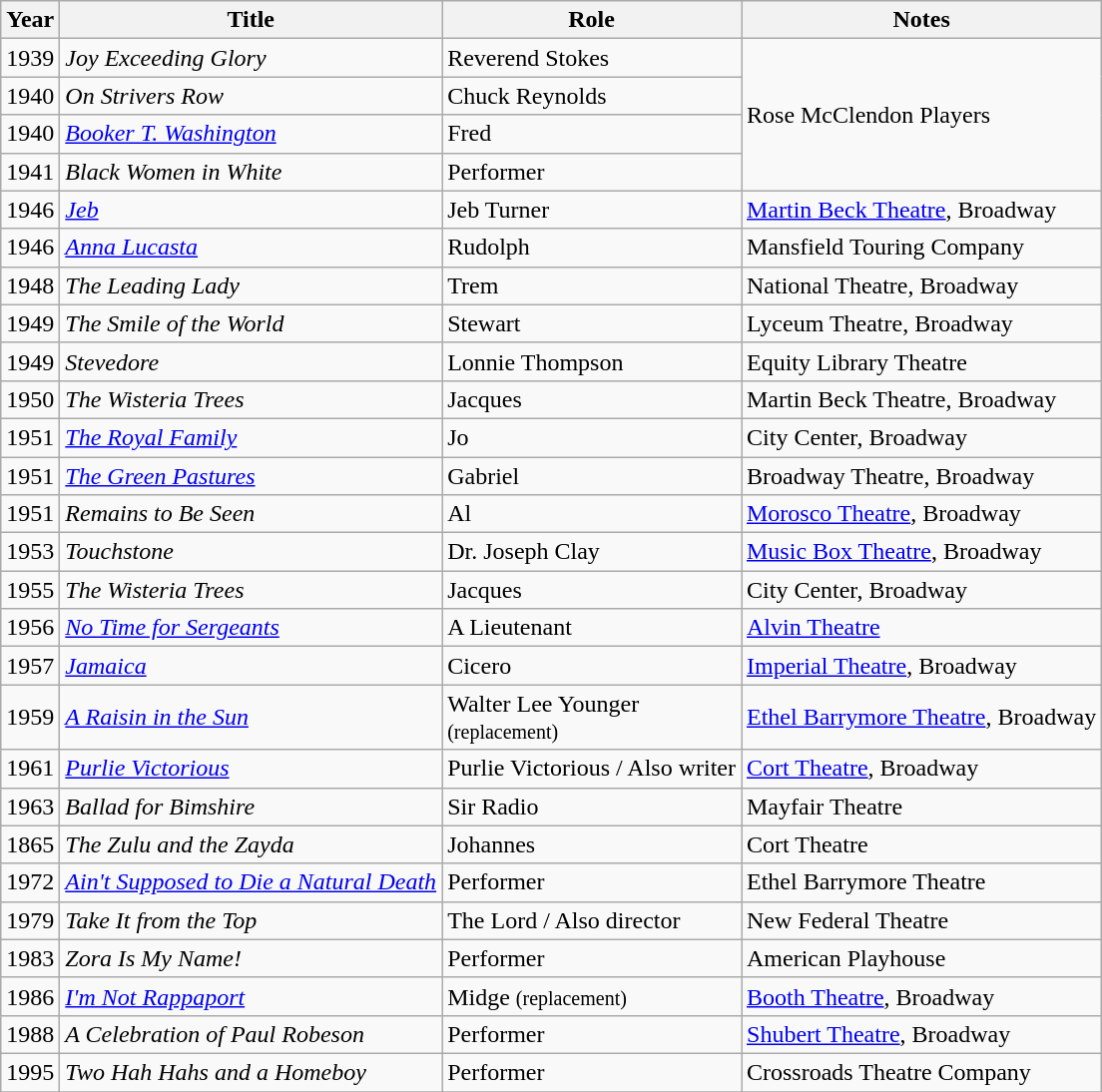<table class="wikitable">
<tr>
<th>Year</th>
<th>Title</th>
<th>Role</th>
<th>Notes</th>
</tr>
<tr>
<td>1939</td>
<td><em>Joy Exceeding Glory</em></td>
<td>Reverend Stokes</td>
<td rowspan=4>Rose McClendon Players</td>
</tr>
<tr>
<td>1940</td>
<td><em>On Strivers Row</em></td>
<td>Chuck Reynolds</td>
</tr>
<tr>
<td>1940</td>
<td><em><a href='#'>Booker T. Washington</a></em></td>
<td>Fred</td>
</tr>
<tr>
<td>1941</td>
<td><em>Black Women in White</em></td>
<td>Performer</td>
</tr>
<tr>
<td>1946</td>
<td><em><a href='#'>Jeb</a></em></td>
<td>Jeb Turner</td>
<td><a href='#'>Martin Beck Theatre</a>, Broadway</td>
</tr>
<tr>
<td>1946</td>
<td><em><a href='#'>Anna Lucasta</a></em></td>
<td>Rudolph</td>
<td>Mansfield Touring Company</td>
</tr>
<tr>
<td>1948</td>
<td><em>The Leading Lady</em></td>
<td>Trem</td>
<td>National Theatre, Broadway</td>
</tr>
<tr>
<td>1949</td>
<td><em>The Smile of the World</em></td>
<td>Stewart</td>
<td>Lyceum Theatre, Broadway</td>
</tr>
<tr>
<td>1949</td>
<td><em>Stevedore</em></td>
<td>Lonnie Thompson</td>
<td>Equity Library Theatre</td>
</tr>
<tr>
<td>1950</td>
<td><em>The Wisteria Trees</em></td>
<td>Jacques</td>
<td>Martin Beck Theatre, Broadway</td>
</tr>
<tr>
<td>1951</td>
<td><em><a href='#'>The Royal Family</a></em></td>
<td>Jo</td>
<td>City Center, Broadway</td>
</tr>
<tr>
<td>1951</td>
<td><em><a href='#'>The Green Pastures</a></em></td>
<td>Gabriel</td>
<td>Broadway Theatre, Broadway</td>
</tr>
<tr>
<td>1951</td>
<td><em>Remains to Be Seen</em></td>
<td>Al</td>
<td><a href='#'>Morosco Theatre</a>, Broadway</td>
</tr>
<tr>
<td>1953</td>
<td><em>Touchstone</em></td>
<td>Dr. Joseph Clay</td>
<td><a href='#'>Music Box Theatre</a>, Broadway</td>
</tr>
<tr>
<td>1955</td>
<td><em>The Wisteria Trees</em></td>
<td>Jacques</td>
<td>City Center, Broadway</td>
</tr>
<tr>
<td>1956</td>
<td><em><a href='#'>No Time for Sergeants</a></em></td>
<td>A Lieutenant</td>
<td><a href='#'>Alvin Theatre</a></td>
</tr>
<tr>
<td>1957</td>
<td><em><a href='#'>Jamaica</a></em></td>
<td>Cicero</td>
<td><a href='#'>Imperial Theatre</a>, Broadway</td>
</tr>
<tr>
<td>1959</td>
<td><em><a href='#'>A Raisin in the Sun</a></em></td>
<td>Walter Lee Younger <br> <small>(replacement)</small></td>
<td><a href='#'>Ethel Barrymore Theatre</a>, Broadway</td>
</tr>
<tr>
<td>1961</td>
<td><em><a href='#'>Purlie Victorious</a></em></td>
<td>Purlie Victorious / Also writer</td>
<td><a href='#'>Cort Theatre</a>, Broadway</td>
</tr>
<tr>
<td>1963</td>
<td><em>Ballad for Bimshire</em></td>
<td>Sir Radio</td>
<td>Mayfair Theatre</td>
</tr>
<tr>
<td>1865</td>
<td><em>The Zulu and the Zayda</em></td>
<td>Johannes</td>
<td>Cort Theatre</td>
</tr>
<tr>
<td>1972</td>
<td><em><a href='#'>Ain't Supposed to Die a Natural Death</a></em></td>
<td>Performer</td>
<td>Ethel Barrymore Theatre</td>
</tr>
<tr>
<td>1979</td>
<td><em>Take It from the Top</em></td>
<td>The Lord / Also director</td>
<td>New Federal Theatre</td>
</tr>
<tr>
<td>1983</td>
<td><em>Zora Is My Name!</em></td>
<td>Performer</td>
<td>American Playhouse</td>
</tr>
<tr>
<td>1986</td>
<td><em><a href='#'>I'm Not Rappaport</a></em></td>
<td>Midge <small>(replacement)</small></td>
<td><a href='#'>Booth Theatre</a>, Broadway</td>
</tr>
<tr>
<td>1988</td>
<td><em>A Celebration of Paul Robeson</em></td>
<td>Performer</td>
<td><a href='#'>Shubert Theatre</a>, Broadway</td>
</tr>
<tr>
<td>1995</td>
<td><em>Two Hah Hahs and a Homeboy</em></td>
<td>Performer</td>
<td>Crossroads Theatre Company</td>
</tr>
<tr>
</tr>
</table>
